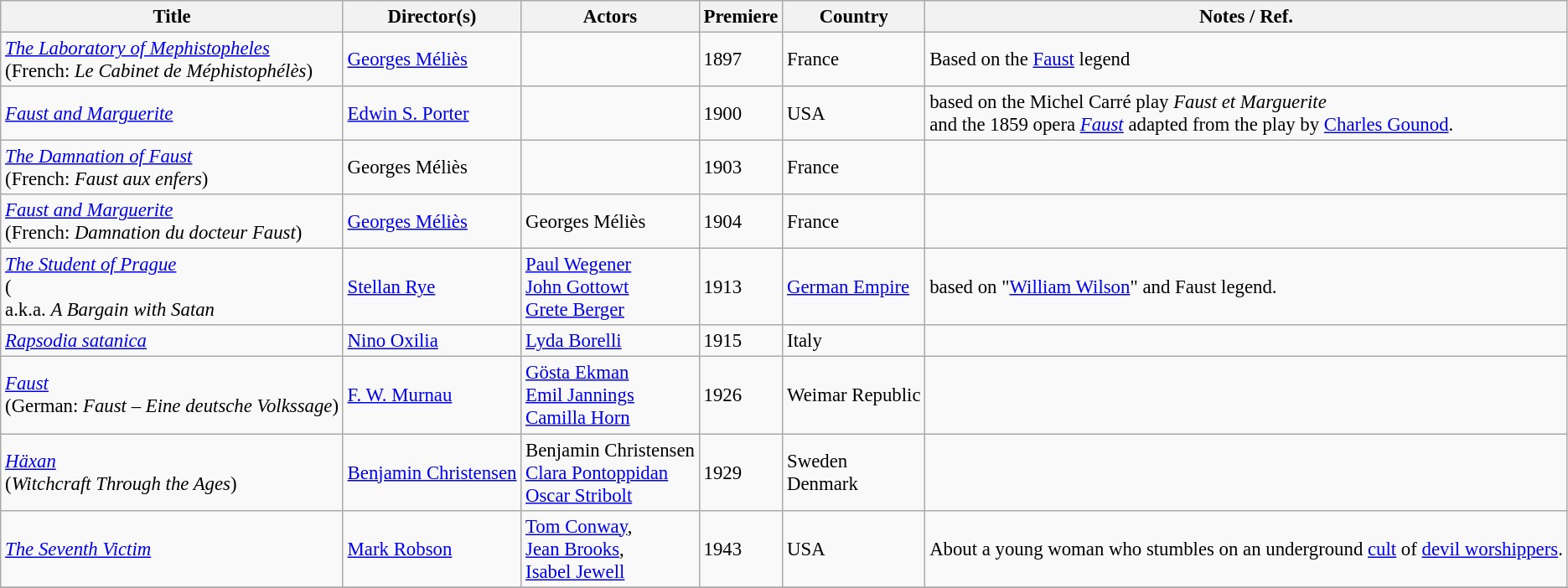<table class="wikitable sortable" style="font-size:95%">
<tr>
<th>Title</th>
<th>Director(s)</th>
<th>Actors</th>
<th>Premiere</th>
<th>Country</th>
<th class="unsortable">Notes / Ref.</th>
</tr>
<tr>
<td><em><a href='#'>The Laboratory of Mephistopheles</a></em>  <br>  (French: <em>Le Cabinet de Méphistophélès</em>)</td>
<td><a href='#'>Georges Méliès</a></td>
<td></td>
<td>1897</td>
<td>France</td>
<td>Based on the <a href='#'>Faust</a> legend</td>
</tr>
<tr>
<td><em><a href='#'>Faust and Marguerite</a></em></td>
<td><a href='#'>Edwin S. Porter</a></td>
<td></td>
<td>1900</td>
<td>USA</td>
<td>based on the Michel Carré play <em>Faust et Marguerite</em> <br> and the 1859 opera <em><a href='#'>Faust</a></em> adapted from the play by <a href='#'>Charles Gounod</a>.</td>
</tr>
<tr>
<td><em><a href='#'>The Damnation of Faust</a></em> <br>  (French: <em>Faust aux enfers</em>)</td>
<td>Georges Méliès</td>
<td></td>
<td>1903</td>
<td>France</td>
<td></td>
</tr>
<tr>
<td><em><a href='#'>Faust and Marguerite</a></em>  <br>  (French: <em>Damnation du docteur Faust</em>)</td>
<td><a href='#'>Georges Méliès</a></td>
<td>Georges Méliès</td>
<td>1904</td>
<td>France</td>
<td></td>
</tr>
<tr>
<td><em><a href='#'>The Student of Prague</a></em> <br>( <br> a.k.a. <em>A Bargain with Satan</em></td>
<td><a href='#'>Stellan Rye</a></td>
<td><a href='#'>Paul Wegener</a><br> <a href='#'>John Gottowt</a><br> <a href='#'>Grete Berger</a></td>
<td>1913</td>
<td><a href='#'>German Empire</a></td>
<td>based on "<a href='#'>William Wilson</a>" and Faust legend.</td>
</tr>
<tr>
<td><em><a href='#'>Rapsodia satanica</a></em></td>
<td><a href='#'>Nino Oxilia</a></td>
<td><a href='#'>Lyda Borelli</a></td>
<td>1915</td>
<td>Italy</td>
<td></td>
</tr>
<tr>
<td><em><a href='#'>Faust</a></em>  <br> (German: <em>Faust – Eine deutsche Volkssage</em>)</td>
<td><a href='#'>F. W. Murnau</a></td>
<td><a href='#'>Gösta Ekman</a><br><a href='#'>Emil Jannings</a><br><a href='#'>Camilla Horn</a></td>
<td>1926</td>
<td>Weimar Republic</td>
<td></td>
</tr>
<tr>
<td><em><a href='#'>Häxan</a></em> <br>(<em>Witchcraft Through the Ages</em>)</td>
<td><a href='#'>Benjamin Christensen</a></td>
<td>Benjamin Christensen<br><a href='#'>Clara Pontoppidan</a><br><a href='#'>Oscar Stribolt</a></td>
<td>1929</td>
<td>Sweden<br>Denmark</td>
<td></td>
</tr>
<tr>
<td><em><a href='#'>The Seventh Victim</a></em></td>
<td><a href='#'>Mark Robson</a></td>
<td><a href='#'>Tom Conway</a>,<br> <a href='#'>Jean Brooks</a>, <br><a href='#'>Isabel Jewell</a></td>
<td>1943</td>
<td>USA</td>
<td>About a young woman who stumbles on an underground <a href='#'>cult</a> of <a href='#'>devil worshippers</a>.</td>
</tr>
<tr>
</tr>
</table>
